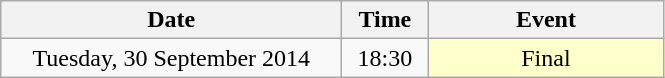<table class = "wikitable" style="text-align:center;">
<tr>
<th width=220>Date</th>
<th width=50>Time</th>
<th width=150>Event</th>
</tr>
<tr>
<td>Tuesday, 30 September 2014</td>
<td>18:30</td>
<td bgcolor=ffffcc>Final</td>
</tr>
</table>
